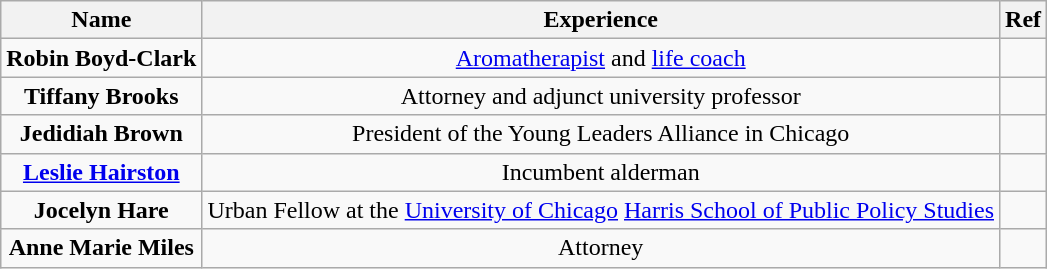<table class="wikitable" style="text-align:center">
<tr>
<th>Name</th>
<th>Experience</th>
<th>Ref</th>
</tr>
<tr>
<td><strong>Robin Boyd-Clark</strong></td>
<td><a href='#'>Aromatherapist</a> and <a href='#'>life coach</a></td>
<td></td>
</tr>
<tr>
<td><strong>Tiffany Brooks</strong></td>
<td>Attorney and adjunct university professor</td>
<td></td>
</tr>
<tr>
<td><strong>Jedidiah Brown</strong></td>
<td>President of the Young Leaders Alliance in Chicago</td>
<td></td>
</tr>
<tr>
<td><strong><a href='#'>Leslie Hairston</a></strong></td>
<td>Incumbent alderman</td>
<td></td>
</tr>
<tr>
<td><strong>Jocelyn Hare</strong></td>
<td>Urban Fellow at the <a href='#'>University of Chicago</a> <a href='#'>Harris School of Public Policy Studies</a></td>
<td></td>
</tr>
<tr>
<td><strong>Anne Marie Miles</strong></td>
<td>Attorney</td>
<td></td>
</tr>
</table>
